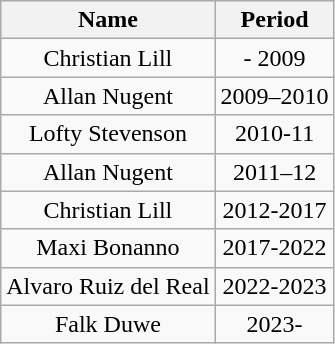<table class="wikitable">
<tr>
<th>Name</th>
<th>Period</th>
</tr>
<tr align="center">
<td>Christian Lill</td>
<td>- 2009</td>
</tr>
<tr align="center">
<td> Allan Nugent</td>
<td>2009–2010</td>
</tr>
<tr align="center">
<td> Lofty Stevenson</td>
<td>2010-11</td>
</tr>
<tr align="center">
<td> Allan Nugent</td>
<td>2011–12</td>
</tr>
<tr align="center">
<td>Christian Lill</td>
<td>2012-2017</td>
</tr>
<tr align="center">
<td> Maxi Bonanno</td>
<td>2017-2022</td>
</tr>
<tr align="center">
<td> Alvaro Ruiz del Real</td>
<td>2022-2023</td>
</tr>
<tr align="center">
<td>Falk Duwe</td>
<td>2023-</td>
</tr>
</table>
